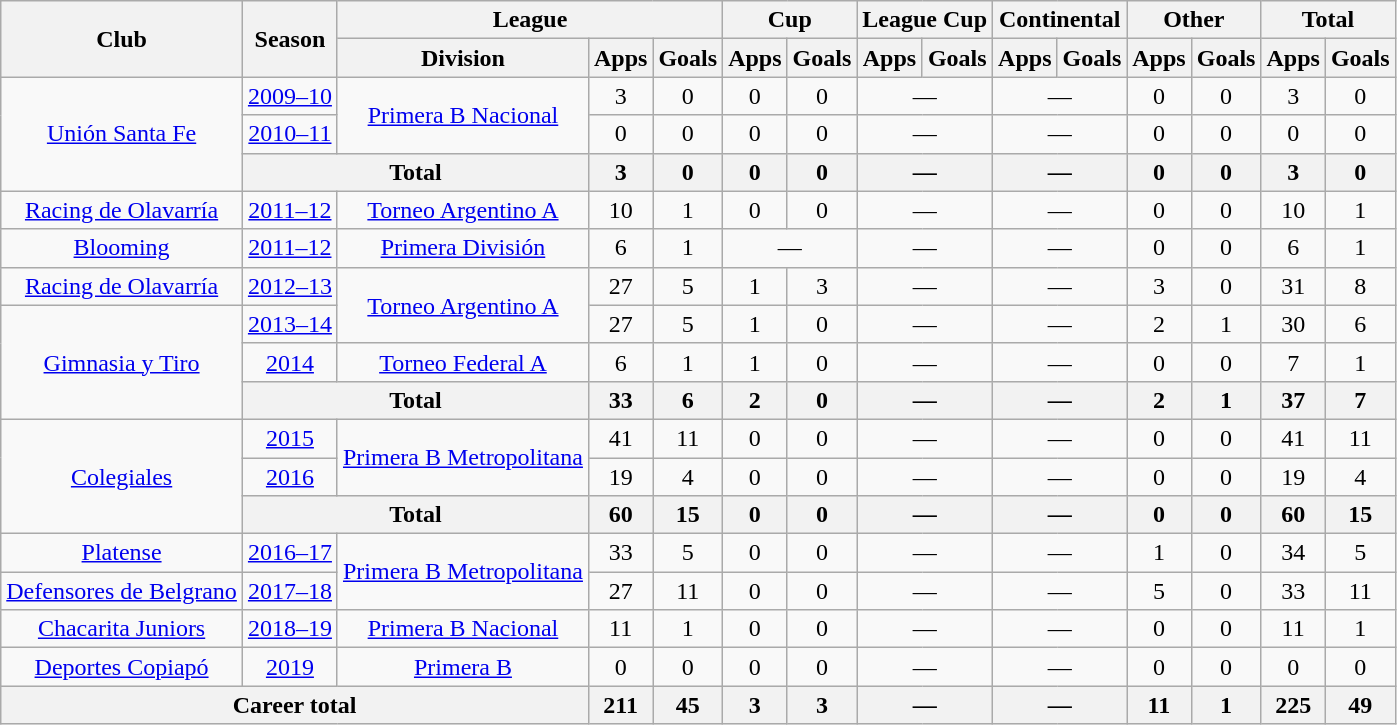<table class="wikitable" style="text-align:center">
<tr>
<th rowspan="2">Club</th>
<th rowspan="2">Season</th>
<th colspan="3">League</th>
<th colspan="2">Cup</th>
<th colspan="2">League Cup</th>
<th colspan="2">Continental</th>
<th colspan="2">Other</th>
<th colspan="2">Total</th>
</tr>
<tr>
<th>Division</th>
<th>Apps</th>
<th>Goals</th>
<th>Apps</th>
<th>Goals</th>
<th>Apps</th>
<th>Goals</th>
<th>Apps</th>
<th>Goals</th>
<th>Apps</th>
<th>Goals</th>
<th>Apps</th>
<th>Goals</th>
</tr>
<tr>
<td rowspan="3"><a href='#'>Unión Santa Fe</a></td>
<td><a href='#'>2009–10</a></td>
<td rowspan="2"><a href='#'>Primera B Nacional</a></td>
<td>3</td>
<td>0</td>
<td>0</td>
<td>0</td>
<td colspan="2">—</td>
<td colspan="2">—</td>
<td>0</td>
<td>0</td>
<td>3</td>
<td>0</td>
</tr>
<tr>
<td><a href='#'>2010–11</a></td>
<td>0</td>
<td>0</td>
<td>0</td>
<td>0</td>
<td colspan="2">—</td>
<td colspan="2">—</td>
<td>0</td>
<td>0</td>
<td>0</td>
<td>0</td>
</tr>
<tr>
<th colspan="2">Total</th>
<th>3</th>
<th>0</th>
<th>0</th>
<th>0</th>
<th colspan="2">—</th>
<th colspan="2">—</th>
<th>0</th>
<th>0</th>
<th>3</th>
<th>0</th>
</tr>
<tr>
<td rowspan="1"><a href='#'>Racing de Olavarría</a></td>
<td><a href='#'>2011–12</a></td>
<td rowspan="1"><a href='#'>Torneo Argentino A</a></td>
<td>10</td>
<td>1</td>
<td>0</td>
<td>0</td>
<td colspan="2">—</td>
<td colspan="2">—</td>
<td>0</td>
<td>0</td>
<td>10</td>
<td>1</td>
</tr>
<tr>
<td rowspan="1"><a href='#'>Blooming</a></td>
<td><a href='#'>2011–12</a></td>
<td rowspan="1"><a href='#'>Primera División</a></td>
<td>6</td>
<td>1</td>
<td colspan="2">—</td>
<td colspan="2">—</td>
<td colspan="2">—</td>
<td>0</td>
<td>0</td>
<td>6</td>
<td>1</td>
</tr>
<tr>
<td rowspan="1"><a href='#'>Racing de Olavarría</a></td>
<td><a href='#'>2012–13</a></td>
<td rowspan="2"><a href='#'>Torneo Argentino A</a></td>
<td>27</td>
<td>5</td>
<td>1</td>
<td>3</td>
<td colspan="2">—</td>
<td colspan="2">—</td>
<td>3</td>
<td>0</td>
<td>31</td>
<td>8</td>
</tr>
<tr>
<td rowspan="3"><a href='#'>Gimnasia y Tiro</a></td>
<td><a href='#'>2013–14</a></td>
<td>27</td>
<td>5</td>
<td>1</td>
<td>0</td>
<td colspan="2">—</td>
<td colspan="2">—</td>
<td>2</td>
<td>1</td>
<td>30</td>
<td>6</td>
</tr>
<tr>
<td><a href='#'>2014</a></td>
<td rowspan="1"><a href='#'>Torneo Federal A</a></td>
<td>6</td>
<td>1</td>
<td>1</td>
<td>0</td>
<td colspan="2">—</td>
<td colspan="2">—</td>
<td>0</td>
<td>0</td>
<td>7</td>
<td>1</td>
</tr>
<tr>
<th colspan="2">Total</th>
<th>33</th>
<th>6</th>
<th>2</th>
<th>0</th>
<th colspan="2">—</th>
<th colspan="2">—</th>
<th>2</th>
<th>1</th>
<th>37</th>
<th>7</th>
</tr>
<tr>
<td rowspan="3"><a href='#'>Colegiales</a></td>
<td><a href='#'>2015</a></td>
<td rowspan="2"><a href='#'>Primera B Metropolitana</a></td>
<td>41</td>
<td>11</td>
<td>0</td>
<td>0</td>
<td colspan="2">—</td>
<td colspan="2">—</td>
<td>0</td>
<td>0</td>
<td>41</td>
<td>11</td>
</tr>
<tr>
<td><a href='#'>2016</a></td>
<td>19</td>
<td>4</td>
<td>0</td>
<td>0</td>
<td colspan="2">—</td>
<td colspan="2">—</td>
<td>0</td>
<td>0</td>
<td>19</td>
<td>4</td>
</tr>
<tr>
<th colspan="2">Total</th>
<th>60</th>
<th>15</th>
<th>0</th>
<th>0</th>
<th colspan="2">—</th>
<th colspan="2">—</th>
<th>0</th>
<th>0</th>
<th>60</th>
<th>15</th>
</tr>
<tr>
<td rowspan="1"><a href='#'>Platense</a></td>
<td><a href='#'>2016–17</a></td>
<td rowspan="2"><a href='#'>Primera B Metropolitana</a></td>
<td>33</td>
<td>5</td>
<td>0</td>
<td>0</td>
<td colspan="2">—</td>
<td colspan="2">—</td>
<td>1</td>
<td>0</td>
<td>34</td>
<td>5</td>
</tr>
<tr>
<td rowspan="1"><a href='#'>Defensores de Belgrano</a></td>
<td><a href='#'>2017–18</a></td>
<td>27</td>
<td>11</td>
<td>0</td>
<td>0</td>
<td colspan="2">—</td>
<td colspan="2">—</td>
<td>5</td>
<td>0</td>
<td>33</td>
<td>11</td>
</tr>
<tr>
<td rowspan="1"><a href='#'>Chacarita Juniors</a></td>
<td><a href='#'>2018–19</a></td>
<td rowspan="1"><a href='#'>Primera B Nacional</a></td>
<td>11</td>
<td>1</td>
<td>0</td>
<td>0</td>
<td colspan="2">—</td>
<td colspan="2">—</td>
<td>0</td>
<td>0</td>
<td>11</td>
<td>1</td>
</tr>
<tr>
<td rowspan="1"><a href='#'>Deportes Copiapó</a></td>
<td><a href='#'>2019</a></td>
<td rowspan="1"><a href='#'>Primera B</a></td>
<td>0</td>
<td>0</td>
<td>0</td>
<td>0</td>
<td colspan="2">—</td>
<td colspan="2">—</td>
<td>0</td>
<td>0</td>
<td>0</td>
<td>0</td>
</tr>
<tr>
<th colspan="3">Career total</th>
<th>211</th>
<th>45</th>
<th>3</th>
<th>3</th>
<th colspan="2">—</th>
<th colspan="2">—</th>
<th>11</th>
<th>1</th>
<th>225</th>
<th>49</th>
</tr>
</table>
